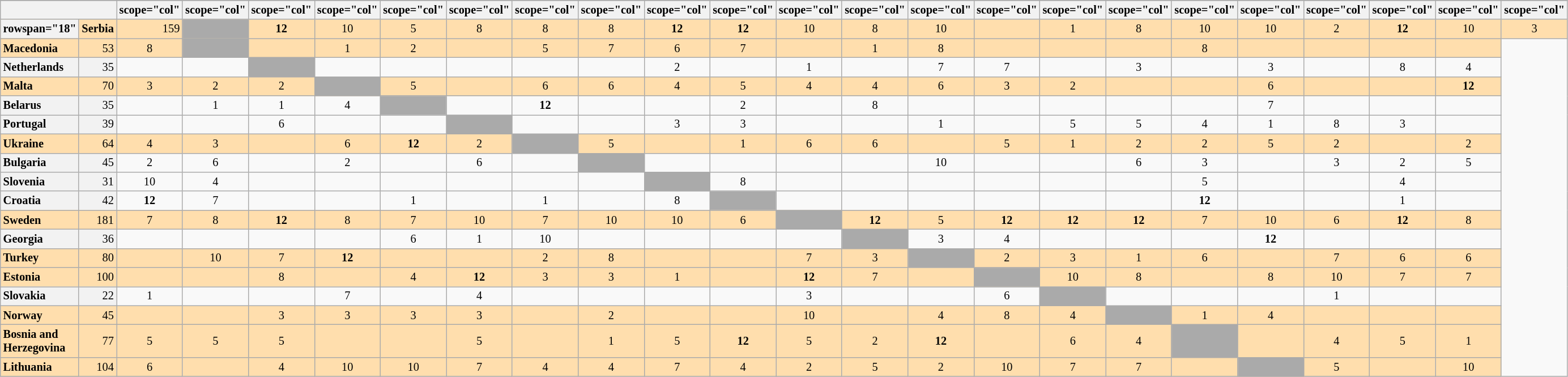<table class="wikitable plainrowheaders" style="text-align:center; font-size:85%;">
<tr>
</tr>
<tr>
<th colspan="2"></th>
<th>scope="col" </th>
<th>scope="col" </th>
<th>scope="col" </th>
<th>scope="col" </th>
<th>scope="col" </th>
<th>scope="col" </th>
<th>scope="col" </th>
<th>scope="col" </th>
<th>scope="col" </th>
<th>scope="col" </th>
<th>scope="col" </th>
<th>scope="col" </th>
<th>scope="col" </th>
<th>scope="col" </th>
<th>scope="col" </th>
<th>scope="col" </th>
<th>scope="col" </th>
<th>scope="col" </th>
<th>scope="col" </th>
<th>scope="col" </th>
<th>scope="col" </th>
<th>scope="col" </th>
</tr>
<tr style="background:#ffdead;">
<th>rowspan="18" </th>
<th scope="row" style="text-align:left; font-weight:bold; background:#ffdead;">Serbia</th>
<td style="text-align:right;">159</td>
<td style="text-align:left; background:#aaa;"></td>
<td><strong>12</strong></td>
<td>10</td>
<td>5</td>
<td>8</td>
<td>8</td>
<td>8</td>
<td><strong>12</strong></td>
<td><strong>12</strong></td>
<td>10</td>
<td>8</td>
<td>10</td>
<td></td>
<td>1</td>
<td>8</td>
<td>10</td>
<td>10</td>
<td>2</td>
<td><strong>12</strong></td>
<td>10</td>
<td>3</td>
</tr>
<tr style="background:#ffdead;">
<th scope="row" style="text-align:left; font-weight:bold; background:#ffdead;">Macedonia</th>
<td style="text-align:right;">53</td>
<td>8</td>
<td style="text-align:left; background:#aaa;"></td>
<td></td>
<td>1</td>
<td>2</td>
<td></td>
<td>5</td>
<td>7</td>
<td>6</td>
<td>7</td>
<td></td>
<td>1</td>
<td>8</td>
<td></td>
<td></td>
<td></td>
<td>8</td>
<td></td>
<td></td>
<td></td>
<td></td>
</tr>
<tr>
<th scope="row" style="text-align:left; background:#f2f2f2;">Netherlands</th>
<td style="text-align:right; background:#f2f2f2;">35</td>
<td></td>
<td></td>
<td style="text-align:left; background:#aaa;"></td>
<td></td>
<td></td>
<td></td>
<td></td>
<td></td>
<td>2</td>
<td></td>
<td>1</td>
<td></td>
<td>7</td>
<td>7</td>
<td></td>
<td>3</td>
<td></td>
<td>3</td>
<td></td>
<td>8</td>
<td>4</td>
</tr>
<tr style="background:#ffdead;">
<th scope="row" style="text-align:left; font-weight:bold; background:#ffdead;">Malta</th>
<td style="text-align:right;">70</td>
<td>3</td>
<td>2</td>
<td>2</td>
<td style="text-align:left; background:#aaa;"></td>
<td>5</td>
<td></td>
<td>6</td>
<td>6</td>
<td>4</td>
<td>5</td>
<td>4</td>
<td>4</td>
<td>6</td>
<td>3</td>
<td>2</td>
<td></td>
<td></td>
<td>6</td>
<td></td>
<td></td>
<td><strong>12</strong></td>
</tr>
<tr>
<th scope="row" style="text-align:left; background:#f2f2f2;">Belarus</th>
<td style="text-align:right; background:#f2f2f2;">35</td>
<td></td>
<td>1</td>
<td>1</td>
<td>4</td>
<td style="text-align:left; background:#aaa;"></td>
<td></td>
<td><strong>12</strong></td>
<td></td>
<td></td>
<td>2</td>
<td></td>
<td>8</td>
<td></td>
<td></td>
<td></td>
<td></td>
<td></td>
<td>7</td>
<td></td>
<td></td>
<td></td>
</tr>
<tr>
<th scope="row" style="text-align:left; background:#f2f2f2;">Portugal</th>
<td style="text-align:right; background:#f2f2f2;">39</td>
<td></td>
<td></td>
<td>6</td>
<td></td>
<td></td>
<td style="text-align:left; background:#aaa;"></td>
<td></td>
<td></td>
<td>3</td>
<td>3</td>
<td></td>
<td></td>
<td>1</td>
<td></td>
<td>5</td>
<td>5</td>
<td>4</td>
<td>1</td>
<td>8</td>
<td>3</td>
<td></td>
</tr>
<tr style="background:#ffdead;">
<th scope="row" style="text-align:left; font-weight:bold; background:#ffdead;">Ukraine</th>
<td style="text-align:right;">64</td>
<td>4</td>
<td>3</td>
<td></td>
<td>6</td>
<td><strong>12</strong></td>
<td>2</td>
<td style="text-align:left; background:#aaa;"></td>
<td>5</td>
<td></td>
<td>1</td>
<td>6</td>
<td>6</td>
<td></td>
<td>5</td>
<td>1</td>
<td>2</td>
<td>2</td>
<td>5</td>
<td>2</td>
<td></td>
<td>2</td>
</tr>
<tr>
<th scope="row" style="text-align:left; background:#f2f2f2;">Bulgaria</th>
<td style="text-align:right; background:#f2f2f2;">45</td>
<td>2</td>
<td>6</td>
<td></td>
<td>2</td>
<td></td>
<td>6</td>
<td></td>
<td style="text-align:left; background:#aaa;"></td>
<td></td>
<td></td>
<td></td>
<td></td>
<td>10</td>
<td></td>
<td></td>
<td>6</td>
<td>3</td>
<td></td>
<td>3</td>
<td>2</td>
<td>5</td>
</tr>
<tr>
<th scope="row" style="text-align:left; background:#f2f2f2;">Slovenia</th>
<td style="text-align:right; background:#f2f2f2;">31</td>
<td>10</td>
<td>4</td>
<td></td>
<td></td>
<td></td>
<td></td>
<td></td>
<td></td>
<td style="text-align:left; background:#aaa;"></td>
<td>8</td>
<td></td>
<td></td>
<td></td>
<td></td>
<td></td>
<td></td>
<td>5</td>
<td></td>
<td></td>
<td>4</td>
<td></td>
</tr>
<tr>
<th scope="row" style="text-align:left; background:#f2f2f2;">Croatia</th>
<td style="text-align:right; background:#f2f2f2;">42</td>
<td><strong>12</strong></td>
<td>7</td>
<td></td>
<td></td>
<td>1</td>
<td></td>
<td>1</td>
<td></td>
<td>8</td>
<td style="text-align:left; background:#aaa;"></td>
<td></td>
<td></td>
<td></td>
<td></td>
<td></td>
<td></td>
<td><strong>12</strong></td>
<td></td>
<td></td>
<td>1</td>
<td></td>
</tr>
<tr style="background:#ffdead;">
<th scope="row" style="text-align:left; font-weight:bold; background:#ffdead;">Sweden</th>
<td style="text-align:right;">181</td>
<td>7</td>
<td>8</td>
<td><strong>12</strong></td>
<td>8</td>
<td>7</td>
<td>10</td>
<td>7</td>
<td>10</td>
<td>10</td>
<td>6</td>
<td style="text-align:left; background:#aaa;"></td>
<td><strong>12</strong></td>
<td>5</td>
<td><strong>12</strong></td>
<td><strong>12</strong></td>
<td><strong>12</strong></td>
<td>7</td>
<td>10</td>
<td>6</td>
<td><strong>12</strong></td>
<td>8</td>
</tr>
<tr>
<th scope="row" style="text-align:left; background:#f2f2f2;">Georgia</th>
<td style="text-align:right; background:#f2f2f2;">36</td>
<td></td>
<td></td>
<td></td>
<td></td>
<td>6</td>
<td>1</td>
<td>10</td>
<td></td>
<td></td>
<td></td>
<td></td>
<td style="text-align:left; background:#aaa;"></td>
<td>3</td>
<td>4</td>
<td></td>
<td></td>
<td></td>
<td><strong>12</strong></td>
<td></td>
<td></td>
<td></td>
</tr>
<tr style="background:#ffdead;">
<th scope="row" style="text-align:left; font-weight:bold; background:#ffdead;">Turkey</th>
<td style="text-align:right;">80</td>
<td></td>
<td>10</td>
<td>7</td>
<td><strong>12</strong></td>
<td></td>
<td></td>
<td>2</td>
<td>8</td>
<td></td>
<td></td>
<td>7</td>
<td>3</td>
<td style="text-align:left; background:#aaa;"></td>
<td>2</td>
<td>3</td>
<td>1</td>
<td>6</td>
<td></td>
<td>7</td>
<td>6</td>
<td>6</td>
</tr>
<tr style="background:#ffdead;">
<th scope="row" style="text-align:left; font-weight:bold; background:#ffdead;">Estonia</th>
<td style="text-align:right;">100</td>
<td></td>
<td></td>
<td>8</td>
<td></td>
<td>4</td>
<td><strong>12</strong></td>
<td>3</td>
<td>3</td>
<td>1</td>
<td></td>
<td><strong>12</strong></td>
<td>7</td>
<td></td>
<td style="text-align:left; background:#aaa;"></td>
<td>10</td>
<td>8</td>
<td></td>
<td>8</td>
<td>10</td>
<td>7</td>
<td>7</td>
</tr>
<tr>
<th scope="row" style="text-align:left; background:#f2f2f2;">Slovakia</th>
<td style="text-align:right; background:#f2f2f2;">22</td>
<td>1</td>
<td></td>
<td></td>
<td>7</td>
<td></td>
<td>4</td>
<td></td>
<td></td>
<td></td>
<td></td>
<td>3</td>
<td></td>
<td></td>
<td>6</td>
<td style="text-align:left; background:#aaa;"></td>
<td></td>
<td></td>
<td></td>
<td>1</td>
<td></td>
<td></td>
</tr>
<tr style="background:#ffdead;">
<th scope="row" style="text-align:left; font-weight:bold; background:#ffdead;">Norway</th>
<td style="text-align:right;">45</td>
<td></td>
<td></td>
<td>3</td>
<td>3</td>
<td>3</td>
<td>3</td>
<td></td>
<td>2</td>
<td></td>
<td></td>
<td>10</td>
<td></td>
<td>4</td>
<td>8</td>
<td>4</td>
<td style="text-align:left; background:#aaa;"></td>
<td>1</td>
<td>4</td>
<td></td>
<td></td>
<td></td>
</tr>
<tr style="background:#ffdead;">
<th scope="row" style="text-align:left; font-weight:bold; background:#ffdead;">Bosnia and Herzegovina</th>
<td style="text-align:right;">77</td>
<td>5</td>
<td>5</td>
<td>5</td>
<td></td>
<td></td>
<td>5</td>
<td></td>
<td>1</td>
<td>5</td>
<td><strong>12</strong></td>
<td>5</td>
<td>2</td>
<td><strong>12</strong></td>
<td></td>
<td>6</td>
<td>4</td>
<td style="text-align:left; background:#aaa;"></td>
<td></td>
<td>4</td>
<td>5</td>
<td>1</td>
</tr>
<tr style="background:#ffdead;">
<th scope="row" style="text-align:left; font-weight:bold; background:#ffdead;">Lithuania</th>
<td style="text-align:right;">104</td>
<td>6</td>
<td></td>
<td>4</td>
<td>10</td>
<td>10</td>
<td>7</td>
<td>4</td>
<td>4</td>
<td>7</td>
<td>4</td>
<td>2</td>
<td>5</td>
<td>2</td>
<td>10</td>
<td>7</td>
<td>7</td>
<td></td>
<td style="text-align:left; background:#aaa;"></td>
<td>5</td>
<td></td>
<td>10</td>
</tr>
</table>
